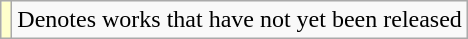<table class="wikitable">
<tr>
<td style="background:#FFFFCC;"></td>
<td>Denotes works that have not yet been released</td>
</tr>
</table>
